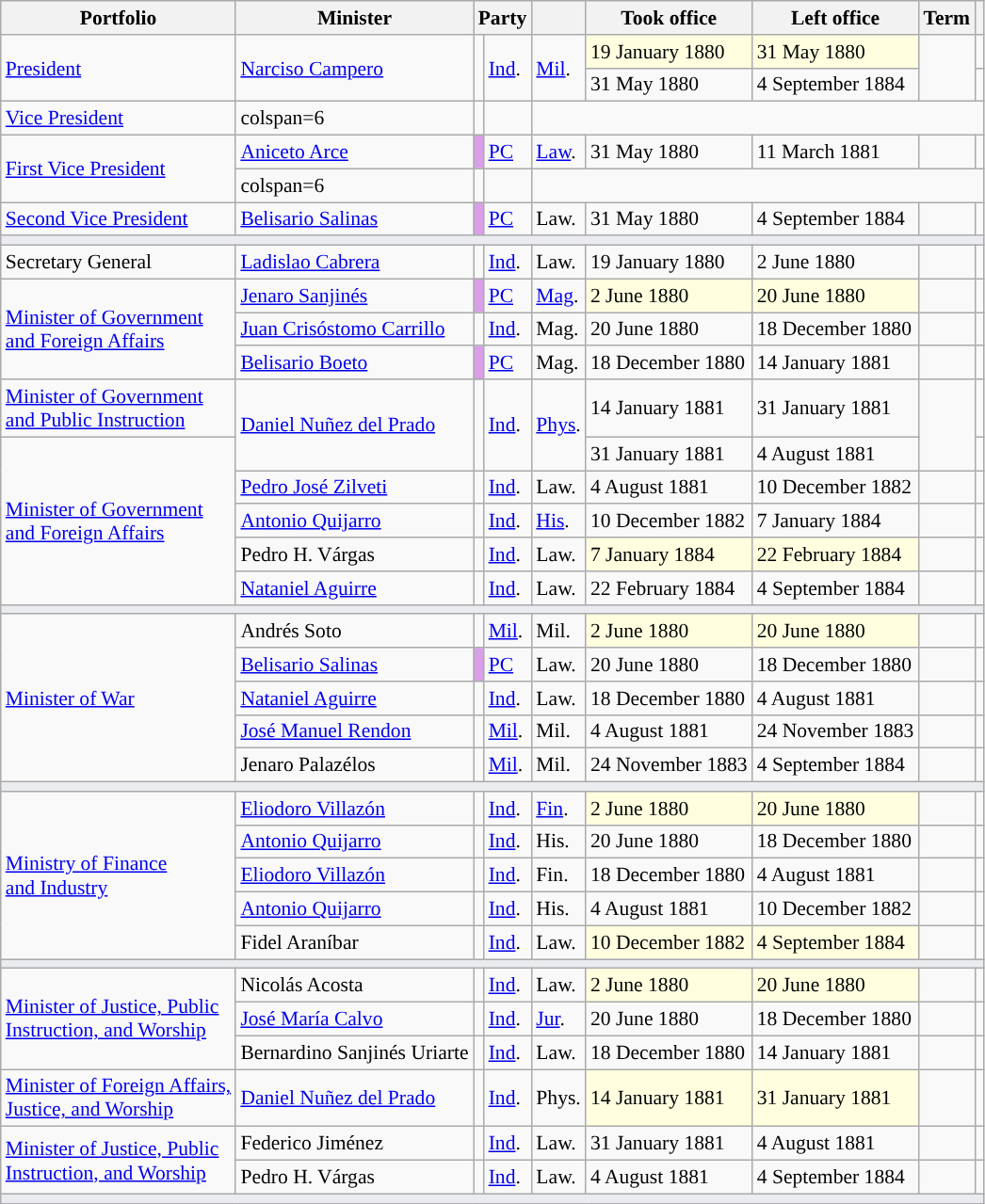<table class="wikitable" style="font-size:90%;">
<tr>
<th>Portfolio</th>
<th>Minister</th>
<th colspan="2">Party</th>
<th></th>
<th>Took office</th>
<th>Left office</th>
<th>Term</th>
<th></th>
</tr>
<tr>
<td rowspan=2><a href='#'>President</a></td>
<td rowspan=2><a href='#'>Narciso Campero</a></td>
<td rowspan=2 style="background-color:"></td>
<td rowspan=2><a href='#'>Ind</a>.</td>
<td rowspan=2><a href='#'>Mil</a>.</td>
<td style="background-color:#FFFFE0;">19 January 1880</td>
<td style="background-color:#FFFFE0;">31 May 1880</td>
<td rowspan=2></td>
<td></td>
</tr>
<tr>
<td>31 May 1880</td>
<td>4 September 1884</td>
<td></td>
</tr>
<tr>
<td><a href='#'>Vice President</a></td>
<td>colspan=6 </td>
<td></td>
<td></td>
</tr>
<tr>
<td rowspan=2><a href='#'>First Vice President</a></td>
<td><a href='#'>Aniceto Arce</a></td>
<td style="background-color:#D99FE8;"></td>
<td><a href='#'>PC</a></td>
<td><a href='#'>Law</a>.</td>
<td>31 May 1880</td>
<td>11 March 1881</td>
<td></td>
<td></td>
</tr>
<tr>
<td>colspan=6 </td>
<td></td>
<td></td>
</tr>
<tr>
<td><a href='#'>Second Vice President</a></td>
<td><a href='#'>Belisario Salinas</a></td>
<td style="background-color:#D99FE8;"></td>
<td><a href='#'>PC</a></td>
<td>Law.</td>
<td>31 May 1880</td>
<td>4 September 1884</td>
<td></td>
<td></td>
</tr>
<tr>
<td colspan="9" bgcolor="#EAECF0"></td>
</tr>
<tr>
<td>Secretary General</td>
<td><a href='#'>Ladislao Cabrera</a></td>
<td style="background-color:"></td>
<td><a href='#'>Ind</a>.</td>
<td>Law.</td>
<td>19 January 1880</td>
<td>2 June 1880</td>
<td></td>
<td></td>
</tr>
<tr>
<td rowspan=3><a href='#'>Minister of Government<br>and Foreign Affairs</a></td>
<td><a href='#'>Jenaro Sanjinés</a></td>
<td style="background-color:#D99FE8;"></td>
<td><a href='#'>PC</a></td>
<td><a href='#'>Mag</a>.</td>
<td style="background-color:#FFFFE0;">2 June 1880</td>
<td style="background-color:#FFFFE0;">20 June 1880</td>
<td></td>
<td></td>
</tr>
<tr>
<td><a href='#'>Juan Crisóstomo Carrillo</a></td>
<td style="background-color:"></td>
<td><a href='#'>Ind</a>.</td>
<td>Mag.</td>
<td>20 June 1880</td>
<td>18 December 1880</td>
<td></td>
<td></td>
</tr>
<tr>
<td><a href='#'>Belisario Boeto</a></td>
<td style="background-color:#D99FE8;"></td>
<td><a href='#'>PC</a></td>
<td>Mag.</td>
<td>18 December 1880</td>
<td>14 January 1881</td>
<td></td>
<td></td>
</tr>
<tr>
<td><a href='#'>Minister of Government<br>and Public Instruction</a></td>
<td rowspan=2><a href='#'>Daniel Nuñez del Prado</a></td>
<td rowspan=2 style="background-color:"></td>
<td rowspan=2><a href='#'>Ind</a>.</td>
<td rowspan=2><a href='#'>Phys</a>.</td>
<td>14 January 1881</td>
<td>31 January 1881</td>
<td rowspan=2></td>
<td></td>
</tr>
<tr>
<td rowspan=5><a href='#'>Minister of Government<br>and Foreign Affairs</a></td>
<td>31 January 1881</td>
<td>4 August 1881</td>
<td></td>
</tr>
<tr>
<td><a href='#'>Pedro José Zilveti</a></td>
<td style="background-color:"></td>
<td><a href='#'>Ind</a>.</td>
<td>Law.</td>
<td>4 August 1881</td>
<td>10 December 1882</td>
<td></td>
<td></td>
</tr>
<tr>
<td><a href='#'>Antonio Quijarro</a></td>
<td style="background-color:"></td>
<td><a href='#'>Ind</a>.</td>
<td><a href='#'>His</a>.</td>
<td>10 December 1882</td>
<td>7 January 1884</td>
<td></td>
<td></td>
</tr>
<tr>
<td>Pedro H. Várgas</td>
<td style="background-color:"></td>
<td><a href='#'>Ind</a>.</td>
<td>Law.</td>
<td style="background-color:#FFFFE0;">7 January 1884</td>
<td style="background-color:#FFFFE0;">22 February 1884</td>
<td></td>
<td></td>
</tr>
<tr>
<td><a href='#'>Nataniel Aguirre</a></td>
<td style="background-color:"></td>
<td><a href='#'>Ind</a>.</td>
<td>Law.</td>
<td>22 February 1884</td>
<td>4 September 1884</td>
<td></td>
<td></td>
</tr>
<tr>
<td colspan="9" bgcolor="#EAECF0"></td>
</tr>
<tr>
<td rowspan=5><a href='#'>Minister of War</a></td>
<td>Andrés Soto</td>
<td style="background-color:"></td>
<td><a href='#'>Mil</a>.</td>
<td>Mil.</td>
<td style="background-color:#FFFFE0;">2 June 1880</td>
<td style="background-color:#FFFFE0;">20 June 1880</td>
<td></td>
<td></td>
</tr>
<tr>
<td><a href='#'>Belisario Salinas</a></td>
<td style="background-color:#D99FE8;"></td>
<td><a href='#'>PC</a></td>
<td>Law.</td>
<td>20 June 1880</td>
<td>18 December 1880</td>
<td></td>
<td></td>
</tr>
<tr>
<td><a href='#'>Nataniel Aguirre</a></td>
<td style="background-color:"></td>
<td><a href='#'>Ind</a>.</td>
<td>Law.</td>
<td>18 December 1880</td>
<td>4 August 1881</td>
<td></td>
<td></td>
</tr>
<tr>
<td><a href='#'>José Manuel Rendon</a></td>
<td style="background-color:"></td>
<td><a href='#'>Mil</a>.</td>
<td>Mil.</td>
<td>4 August 1881</td>
<td>24 November 1883</td>
<td></td>
<td></td>
</tr>
<tr>
<td>Jenaro Palazélos</td>
<td style="background-color:"></td>
<td><a href='#'>Mil</a>.</td>
<td>Mil.</td>
<td>24 November 1883</td>
<td>4 September 1884</td>
<td></td>
<td></td>
</tr>
<tr>
<td colspan="9" bgcolor="#EAECF0"></td>
</tr>
<tr>
<td rowspan=5><a href='#'>Ministry of Finance<br>and Industry</a></td>
<td><a href='#'>Eliodoro Villazón</a></td>
<td style="background-color:"></td>
<td><a href='#'>Ind</a>.</td>
<td><a href='#'>Fin</a>.</td>
<td style="background-color:#FFFFE0;">2 June 1880</td>
<td style="background-color:#FFFFE0;">20 June 1880</td>
<td></td>
<td></td>
</tr>
<tr>
<td><a href='#'>Antonio Quijarro</a></td>
<td style="background-color:"></td>
<td><a href='#'>Ind</a>.</td>
<td>His.</td>
<td>20 June 1880</td>
<td>18 December 1880</td>
<td></td>
<td></td>
</tr>
<tr>
<td><a href='#'>Eliodoro Villazón</a></td>
<td style="background-color:"></td>
<td><a href='#'>Ind</a>.</td>
<td>Fin.</td>
<td>18 December 1880</td>
<td>4 August 1881</td>
<td></td>
<td></td>
</tr>
<tr>
<td><a href='#'>Antonio Quijarro</a></td>
<td style="background-color:"></td>
<td><a href='#'>Ind</a>.</td>
<td>His.</td>
<td>4 August 1881</td>
<td>10 December 1882</td>
<td></td>
<td></td>
</tr>
<tr>
<td>Fidel Araníbar</td>
<td style="background-color:"></td>
<td><a href='#'>Ind</a>.</td>
<td>Law.</td>
<td style="background-color:#FFFFE0;">10 December 1882</td>
<td style="background-color:#FFFFE0;">4 September 1884</td>
<td></td>
<td></td>
</tr>
<tr>
<td colspan="9" bgcolor="#EAECF0"></td>
</tr>
<tr>
<td rowspan=3><a href='#'>Minister of Justice, Public<br>Instruction, and Worship</a></td>
<td>Nicolás Acosta</td>
<td style="background-color:"></td>
<td><a href='#'>Ind</a>.</td>
<td>Law.</td>
<td style="background-color:#FFFFE0;">2 June 1880</td>
<td style="background-color:#FFFFE0;">20 June 1880</td>
<td></td>
<td></td>
</tr>
<tr>
<td><a href='#'>José María Calvo</a></td>
<td style="background-color:"></td>
<td><a href='#'>Ind</a>.</td>
<td><a href='#'>Jur</a>.</td>
<td>20 June 1880</td>
<td>18 December 1880</td>
<td></td>
<td></td>
</tr>
<tr>
<td>Bernardino Sanjinés Uriarte</td>
<td style="background-color:"></td>
<td><a href='#'>Ind</a>.</td>
<td>Law.</td>
<td>18 December 1880</td>
<td>14 January 1881</td>
<td></td>
<td></td>
</tr>
<tr>
<td><a href='#'>Minister of Foreign Affairs,<br>Justice, and Worship</a></td>
<td><a href='#'>Daniel Nuñez del Prado</a></td>
<td style="background-color:"></td>
<td><a href='#'>Ind</a>.</td>
<td>Phys.</td>
<td style="background-color:#FFFFE0;">14 January 1881</td>
<td style="background-color:#FFFFE0;">31 January 1881</td>
<td></td>
<td></td>
</tr>
<tr>
<td rowspan=2><a href='#'>Minister of Justice, Public<br>Instruction, and Worship</a></td>
<td>Federico Jiménez</td>
<td style="background-color:"></td>
<td><a href='#'>Ind</a>.</td>
<td>Law.</td>
<td>31 January 1881</td>
<td>4 August 1881</td>
<td></td>
<td></td>
</tr>
<tr>
<td>Pedro H. Várgas</td>
<td style="background-color:"></td>
<td><a href='#'>Ind</a>.</td>
<td>Law.</td>
<td>4 August 1881</td>
<td>4 September 1884</td>
<td></td>
<td></td>
</tr>
<tr>
<td colspan="9" bgcolor="#EAECF0"></td>
</tr>
</table>
